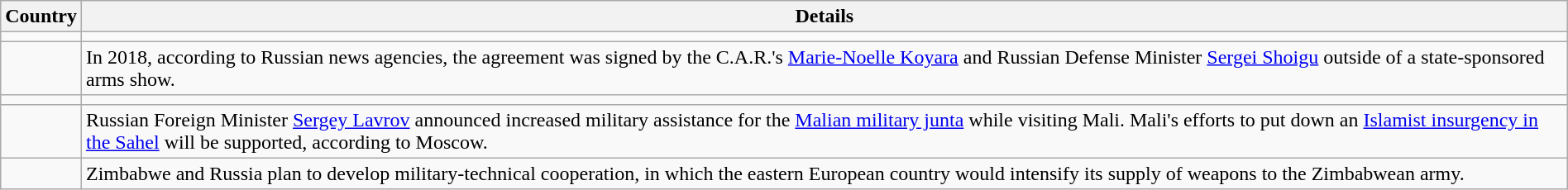<table class="wikitable" style="margin:auto; width:100%;">
<tr>
<th>Country</th>
<th>Details</th>
</tr>
<tr>
<td></td>
<td></td>
</tr>
<tr>
<td></td>
<td>In 2018, according to Russian news agencies, the agreement was signed by the C.A.R.'s <a href='#'>Marie-Noelle Koyara</a> and Russian Defense Minister <a href='#'>Sergei Shoigu</a> outside of a state-sponsored arms show.</td>
</tr>
<tr>
<td></td>
<td></td>
</tr>
<tr>
<td></td>
<td>Russian Foreign Minister <a href='#'>Sergey Lavrov</a> announced increased military assistance for the <a href='#'>Malian military junta</a> while visiting Mali. Mali's efforts to put down an <a href='#'>Islamist insurgency in the Sahel</a> will be supported, according to Moscow.</td>
</tr>
<tr>
<td></td>
<td>Zimbabwe and Russia plan to develop military-technical cooperation, in which the eastern European country would intensify its supply of weapons to the Zimbabwean army.</td>
</tr>
</table>
